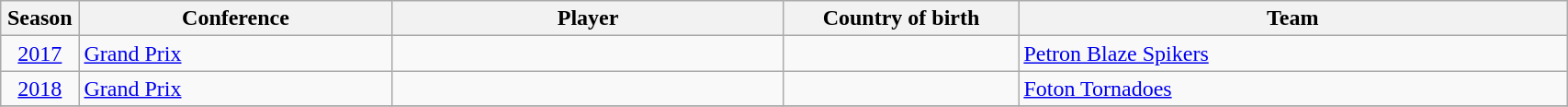<table class="wikitable plainrowheaders sortable" width="90%" summary="Season (sortable), Player (sortable), Position (sortable), Nationality (sortable) and Team (sortable)">
<tr>
<th scope="col" width="5%">Season</th>
<th scope="col" width="20%">Conference</th>
<th scope="col" width="25%">Player</th>
<th scope="col" width="15%">Country of birth</th>
<th scope="col">Team</th>
</tr>
<tr>
<td rowspan="1" align=center><a href='#'>2017</a></td>
<td><a href='#'>Grand Prix</a></td>
<td></td>
<td></td>
<td><a href='#'>Petron Blaze Spikers</a></td>
</tr>
<tr>
<td rowspan="1" align=center><a href='#'>2018</a></td>
<td><a href='#'>Grand Prix</a></td>
<td></td>
<td></td>
<td><a href='#'>Foton Tornadoes</a></td>
</tr>
<tr>
</tr>
</table>
